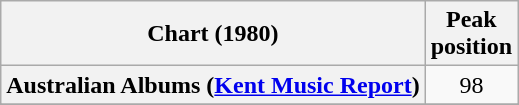<table class="wikitable sortable plainrowheaders" style="text-align:center">
<tr>
<th scope="col">Chart (1980)</th>
<th scope="col">Peak<br>position</th>
</tr>
<tr>
<th scope="row">Australian Albums (<a href='#'>Kent Music Report</a>)</th>
<td align="center">98</td>
</tr>
<tr>
</tr>
<tr>
</tr>
</table>
